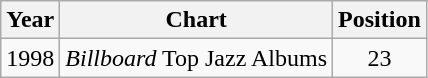<table class="wikitable">
<tr>
<th>Year</th>
<th>Chart</th>
<th>Position</th>
</tr>
<tr>
<td>1998</td>
<td><em>Billboard</em> Top Jazz Albums</td>
<td align="center">23</td>
</tr>
</table>
